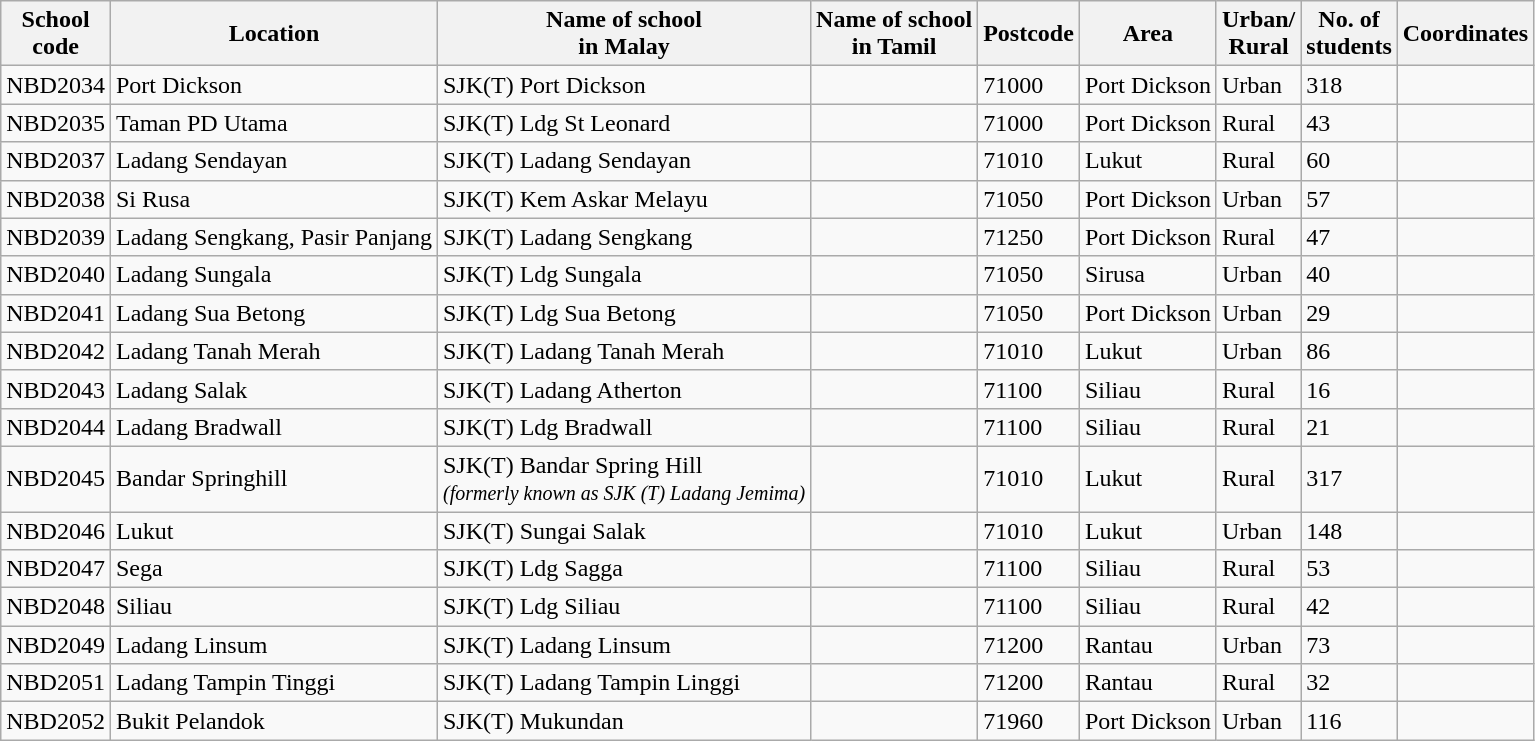<table class="wikitable sortable">
<tr>
<th>School<br>code</th>
<th>Location</th>
<th>Name of school<br>in Malay</th>
<th>Name of school<br>in Tamil</th>
<th>Postcode</th>
<th>Area</th>
<th>Urban/<br>Rural</th>
<th>No. of<br>students</th>
<th>Coordinates</th>
</tr>
<tr>
<td>NBD2034</td>
<td>Port Dickson</td>
<td>SJK(T) Port Dickson</td>
<td></td>
<td>71000</td>
<td>Port Dickson</td>
<td>Urban</td>
<td>318</td>
<td></td>
</tr>
<tr>
<td>NBD2035</td>
<td>Taman PD Utama</td>
<td>SJK(T) Ldg St Leonard</td>
<td></td>
<td>71000</td>
<td>Port Dickson</td>
<td>Rural</td>
<td>43</td>
<td></td>
</tr>
<tr>
<td>NBD2037</td>
<td>Ladang Sendayan</td>
<td>SJK(T) Ladang Sendayan</td>
<td></td>
<td>71010</td>
<td>Lukut</td>
<td>Rural</td>
<td>60</td>
<td></td>
</tr>
<tr>
<td>NBD2038</td>
<td>Si Rusa</td>
<td>SJK(T) Kem Askar Melayu</td>
<td></td>
<td>71050</td>
<td>Port Dickson</td>
<td>Urban</td>
<td>57</td>
<td></td>
</tr>
<tr>
<td>NBD2039</td>
<td>Ladang Sengkang, Pasir Panjang</td>
<td>SJK(T) Ladang Sengkang</td>
<td></td>
<td>71250</td>
<td>Port Dickson</td>
<td>Rural</td>
<td>47</td>
<td></td>
</tr>
<tr>
<td>NBD2040</td>
<td>Ladang Sungala</td>
<td>SJK(T) Ldg Sungala</td>
<td></td>
<td>71050</td>
<td>Sirusa</td>
<td>Urban</td>
<td>40</td>
<td></td>
</tr>
<tr>
<td>NBD2041</td>
<td>Ladang Sua Betong</td>
<td>SJK(T) Ldg Sua Betong</td>
<td></td>
<td>71050</td>
<td>Port Dickson</td>
<td>Urban</td>
<td>29</td>
<td></td>
</tr>
<tr>
<td>NBD2042</td>
<td>Ladang Tanah Merah</td>
<td>SJK(T) Ladang Tanah Merah</td>
<td></td>
<td>71010</td>
<td>Lukut</td>
<td>Urban</td>
<td>86</td>
<td></td>
</tr>
<tr>
<td>NBD2043</td>
<td>Ladang Salak</td>
<td>SJK(T) Ladang Atherton</td>
<td></td>
<td>71100</td>
<td>Siliau</td>
<td>Rural</td>
<td>16</td>
<td></td>
</tr>
<tr>
<td>NBD2044</td>
<td>Ladang Bradwall</td>
<td>SJK(T) Ldg Bradwall</td>
<td></td>
<td>71100</td>
<td>Siliau</td>
<td>Rural</td>
<td>21</td>
<td></td>
</tr>
<tr>
<td>NBD2045</td>
<td>Bandar Springhill</td>
<td>SJK(T) Bandar Spring Hill<br><small><em>(formerly known as SJK (T) Ladang Jemima)</em></small></td>
<td></td>
<td>71010</td>
<td>Lukut</td>
<td>Rural</td>
<td>317</td>
<td></td>
</tr>
<tr>
<td>NBD2046</td>
<td>Lukut</td>
<td>SJK(T) Sungai Salak</td>
<td></td>
<td>71010</td>
<td>Lukut</td>
<td>Urban</td>
<td>148</td>
<td></td>
</tr>
<tr>
<td>NBD2047</td>
<td>Sega</td>
<td>SJK(T) Ldg Sagga</td>
<td></td>
<td>71100</td>
<td>Siliau</td>
<td>Rural</td>
<td>53</td>
<td></td>
</tr>
<tr>
<td>NBD2048</td>
<td>Siliau</td>
<td>SJK(T) Ldg Siliau</td>
<td></td>
<td>71100</td>
<td>Siliau</td>
<td>Rural</td>
<td>42</td>
<td></td>
</tr>
<tr>
<td>NBD2049</td>
<td>Ladang Linsum</td>
<td>SJK(T) Ladang Linsum</td>
<td></td>
<td>71200</td>
<td>Rantau</td>
<td>Urban</td>
<td>73</td>
<td></td>
</tr>
<tr>
<td>NBD2051</td>
<td>Ladang Tampin Tinggi</td>
<td>SJK(T) Ladang Tampin Linggi</td>
<td></td>
<td>71200</td>
<td>Rantau</td>
<td>Rural</td>
<td>32</td>
<td></td>
</tr>
<tr>
<td>NBD2052</td>
<td>Bukit Pelandok</td>
<td>SJK(T) Mukundan</td>
<td></td>
<td>71960</td>
<td>Port Dickson</td>
<td>Urban</td>
<td>116</td>
<td></td>
</tr>
</table>
